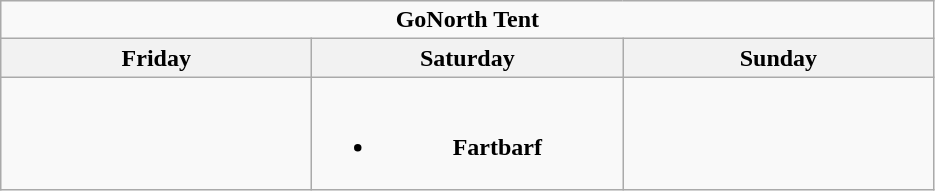<table class="wikitable">
<tr>
<td colspan="3" align="center"><strong>GoNorth Tent</strong></td>
</tr>
<tr>
<th>Friday</th>
<th>Saturday</th>
<th>Sunday</th>
</tr>
<tr>
<td valign="top" align="center" width=200></td>
<td valign="top" align="center" width=200><br><ul><li><strong>Fartbarf</strong></li></ul></td>
<td valign="top" align="center" width=200></td>
</tr>
</table>
